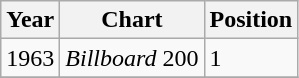<table class="wikitable">
<tr>
<th scope="col">Year</th>
<th scope="col">Chart</th>
<th scope="col">Position</th>
</tr>
<tr>
<td>1963</td>
<td scope="row"><em>Billboard</em> 200</td>
<td>1</td>
</tr>
<tr>
</tr>
</table>
